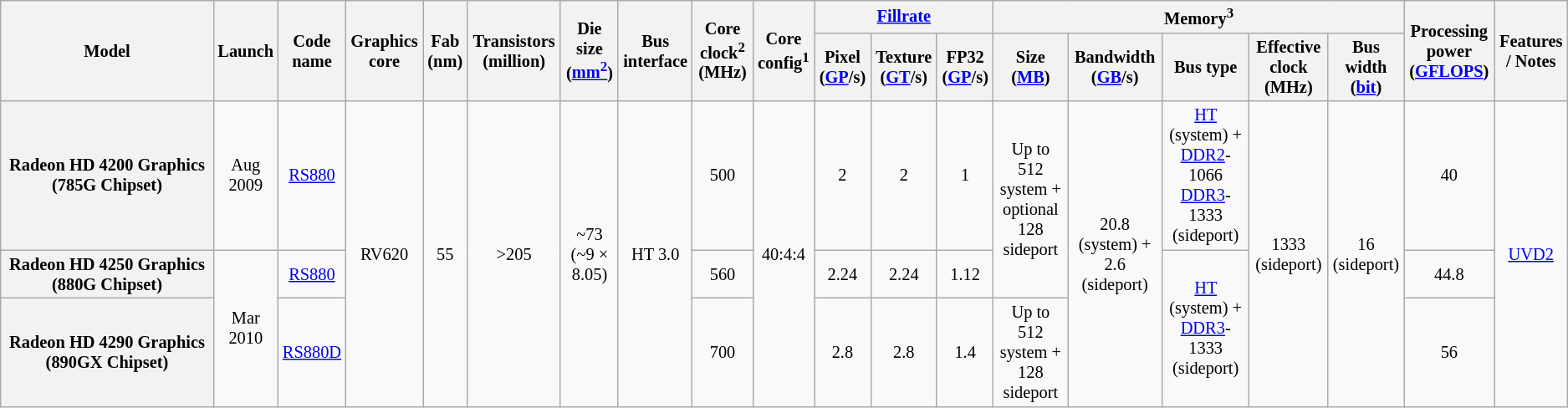<table class="wikitable" style="font-size:85%; text-align:center;">
<tr>
<th rowspan="2" style="width:12em">Model</th>
<th rowspan="2">Launch</th>
<th rowspan="2">Code name</th>
<th rowspan="2">Graphics core</th>
<th rowspan="2">Fab (nm)</th>
<th rowspan="2">Transistors (million)</th>
<th rowspan="2">Die size (<a href='#'>mm<sup>2</sup></a>)</th>
<th rowspan="2">Bus interface</th>
<th rowspan="2">Core clock<sup>2</sup> (MHz)</th>
<th rowspan="2">Core config<sup>1</sup></th>
<th colspan="3"><a href='#'>Fillrate</a></th>
<th colspan="5">Memory<sup>3</sup></th>
<th rowspan="2">Processing power<br>(<a href='#'>GFLOPS</a>)</th>
<th rowspan="2">Features / Notes</th>
</tr>
<tr>
<th>Pixel (<a href='#'>GP</a>/s)</th>
<th>Texture (<a href='#'>GT</a>/s)</th>
<th>FP32 (<a href='#'>GP</a>/s)</th>
<th>Size (<a href='#'>MB</a>)</th>
<th>Bandwidth (<a href='#'>GB</a>/s)</th>
<th>Bus type</th>
<th>Effective clock (MHz)</th>
<th>Bus width (<a href='#'>bit</a>)</th>
</tr>
<tr>
<th>Radeon HD 4200 Graphics (785G Chipset)</th>
<td>Aug 2009</td>
<td><a href='#'>RS880</a></td>
<td rowspan="3">RV620</td>
<td rowspan="3">55</td>
<td rowspan="3">>205</td>
<td rowspan="3">~73 (~9 × 8.05)</td>
<td rowspan="3">HT 3.0</td>
<td>500</td>
<td rowspan="3">40:4:4</td>
<td>2</td>
<td>2</td>
<td>1</td>
<td rowspan="2">Up to 512 system + optional 128 sideport</td>
<td rowspan="3">20.8 (system) + 2.6 (sideport)</td>
<td><a href='#'>HT</a> (system) + <a href='#'>DDR2</a>-1066 <a href='#'>DDR3</a>-1333 (sideport)</td>
<td rowspan="3">1333 (sideport)</td>
<td rowspan="3">16 (sideport)</td>
<td>40</td>
<td rowspan="3"><a href='#'>UVD2</a></td>
</tr>
<tr>
<th>Radeon HD 4250 Graphics (880G Chipset)</th>
<td rowspan="2">Mar 2010</td>
<td><a href='#'>RS880</a></td>
<td>560</td>
<td>2.24</td>
<td>2.24</td>
<td>1.12</td>
<td rowspan="2"><a href='#'>HT</a> (system) + <a href='#'>DDR3</a>-1333 (sideport)</td>
<td>44.8</td>
</tr>
<tr>
<th>Radeon HD 4290 Graphics (890GX Chipset)</th>
<td><a href='#'>RS880D</a></td>
<td>700</td>
<td>2.8</td>
<td>2.8</td>
<td>1.4</td>
<td>Up to 512 system + 128 sideport</td>
<td>56</td>
</tr>
</table>
